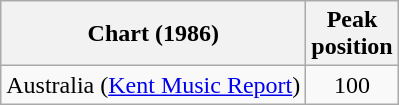<table class="wikitable">
<tr>
<th align="left">Chart (1986)</th>
<th align="left">Peak<br>position</th>
</tr>
<tr>
<td align="left">Australia (<a href='#'>Kent Music Report</a>)</td>
<td style="text-align:center;">100</td>
</tr>
</table>
